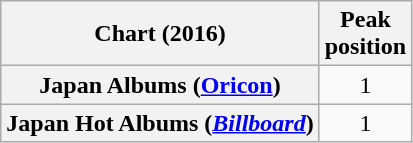<table class="wikitable sortable plainrowheaders" style="text-align:center;">
<tr>
<th scope="col">Chart (2016)</th>
<th scope="col">Peak<br>position</th>
</tr>
<tr>
<th scope="row">Japan Albums (<a href='#'>Oricon</a>)</th>
<td>1</td>
</tr>
<tr>
<th scope="row">Japan Hot Albums (<em><a href='#'>Billboard</a></em>)</th>
<td>1</td>
</tr>
</table>
